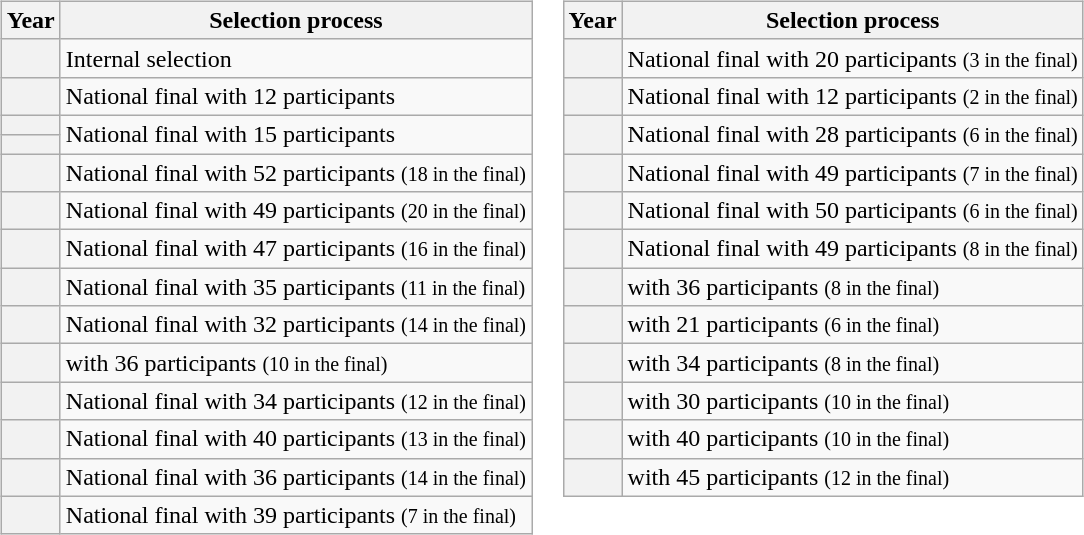<table>
<tr style="vertical-align:top">
<td><br><table class="wikitable plainrowheaders">
<tr>
<th>Year</th>
<th>Selection process</th>
</tr>
<tr>
<th scope="row"></th>
<td>Internal selection</td>
</tr>
<tr>
<th scope="row"></th>
<td>National final with 12 participants</td>
</tr>
<tr>
<th scope="row"></th>
<td rowspan=2>National final with 15 participants</td>
</tr>
<tr>
<th scope="row"></th>
</tr>
<tr>
<th scope="row"></th>
<td>National final with 52 participants <small>(18 in the final)</small></td>
</tr>
<tr>
<th scope="row"></th>
<td>National final with 49 participants <small>(20 in the final)</small></td>
</tr>
<tr>
<th scope="row"></th>
<td>National final with 47 participants <small>(16 in the final)</small></td>
</tr>
<tr>
<th scope="row"></th>
<td>National final with 35 participants <small>(11 in the final)</small></td>
</tr>
<tr>
<th scope="row"></th>
<td>National final with 32 participants <small>(14 in the final)</small></td>
</tr>
<tr>
<th scope="row"></th>
<td> with 36 participants <small>(10 in the final)</small></td>
</tr>
<tr>
<th scope="row"></th>
<td>National final with 34 participants <small>(12 in the final)</small></td>
</tr>
<tr>
<th scope="row"></th>
<td>National final with 40 participants <small>(13 in the final)</small></td>
</tr>
<tr>
<th scope="row"></th>
<td>National final with 36 participants <small>(14 in the final)</small></td>
</tr>
<tr>
<th scope="row"></th>
<td>National final with 39 participants <small>(7 in the final)</small></td>
</tr>
</table>
</td>
<td><br><table class="wikitable plainrowheaders">
<tr>
<th>Year</th>
<th>Selection process</th>
</tr>
<tr>
<th scope="row"></th>
<td>National final with 20 participants <small>(3 in the final)</small></td>
</tr>
<tr>
<th scope="row"></th>
<td>National final with 12 participants <small>(2 in the final)</small></td>
</tr>
<tr>
<th scope="row"></th>
<td>National final with 28 participants <small>(6 in the final)</small></td>
</tr>
<tr>
<th scope="row"></th>
<td>National final with 49 participants <small>(7 in the final)</small></td>
</tr>
<tr>
<th scope="row"></th>
<td>National final with 50 participants <small>(6 in the final)</small></td>
</tr>
<tr>
<th scope="row"></th>
<td>National final with 49 participants <small>(8 in the final)</small></td>
</tr>
<tr>
<th scope="row"><s></s></th>
<td> with 36 participants <small>(8 in the final)</small></td>
</tr>
<tr>
<th scope="row"></th>
<td> with 21 participants <small>(6 in the final)</small></td>
</tr>
<tr>
<th scope="row"></th>
<td> with 34 participants <small>(8 in the final)</small></td>
</tr>
<tr>
<th scope="row"></th>
<td> with 30 participants <small>(10 in the final)</small></td>
</tr>
<tr>
<th scope="row"></th>
<td> with 40 participants <small>(10 in the final)</small></td>
</tr>
<tr>
<th scope="row"></th>
<td> with 45 participants <small>(12 in the final)</small></td>
</tr>
</table>
</td>
</tr>
</table>
